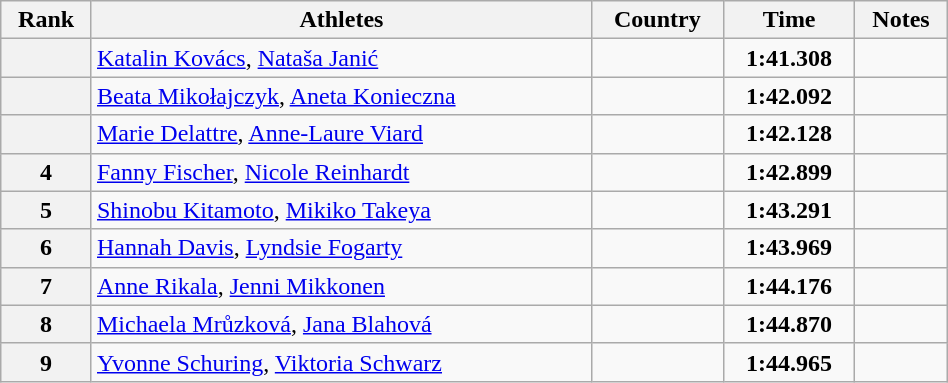<table class="wikitable sortable" width=50% style="text-align:center">
<tr>
<th>Rank</th>
<th>Athletes</th>
<th>Country</th>
<th>Time</th>
<th>Notes</th>
</tr>
<tr>
<th></th>
<td align=left><a href='#'>Katalin Kovács</a>, <a href='#'>Nataša Janić</a></td>
<td align=left></td>
<td><strong>1:41.308</strong></td>
<td></td>
</tr>
<tr>
<th></th>
<td align=left><a href='#'>Beata Mikołajczyk</a>, <a href='#'>Aneta Konieczna</a></td>
<td align=left></td>
<td><strong>1:42.092</strong></td>
<td></td>
</tr>
<tr>
<th></th>
<td align=left><a href='#'>Marie Delattre</a>, <a href='#'>Anne-Laure Viard</a></td>
<td align=left></td>
<td><strong>1:42.128</strong></td>
<td></td>
</tr>
<tr>
<th>4</th>
<td align=left><a href='#'>Fanny Fischer</a>, <a href='#'>Nicole Reinhardt</a></td>
<td align=left></td>
<td><strong>1:42.899</strong></td>
<td></td>
</tr>
<tr>
<th>5</th>
<td align=left><a href='#'>Shinobu Kitamoto</a>, <a href='#'>Mikiko Takeya</a></td>
<td align=left></td>
<td><strong> 1:43.291</strong></td>
<td></td>
</tr>
<tr>
<th>6</th>
<td align=left><a href='#'>Hannah Davis</a>, <a href='#'>Lyndsie Fogarty</a></td>
<td align=left></td>
<td><strong>1:43.969</strong></td>
<td></td>
</tr>
<tr>
<th>7</th>
<td align=left><a href='#'>Anne Rikala</a>, <a href='#'>Jenni Mikkonen</a></td>
<td align=left></td>
<td><strong> 1:44.176</strong></td>
<td></td>
</tr>
<tr>
<th>8</th>
<td align=left><a href='#'>Michaela Mrůzková</a>, <a href='#'>Jana Blahová</a></td>
<td align=left></td>
<td><strong>1:44.870</strong></td>
<td></td>
</tr>
<tr>
<th>9</th>
<td align=left><a href='#'>Yvonne Schuring</a>, <a href='#'>Viktoria Schwarz</a></td>
<td align=left></td>
<td><strong>1:44.965</strong></td>
<td></td>
</tr>
</table>
